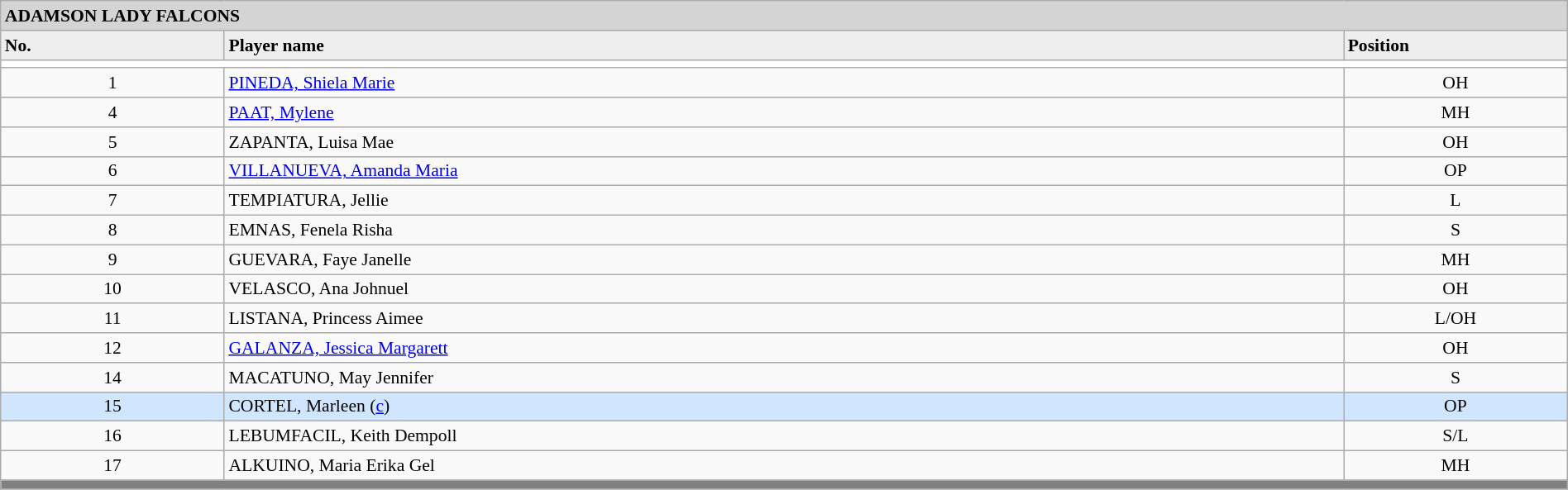<table class="wikitable collapsible collapsed" style="font-size:90%;width:100%;">
<tr>
<th style="background:#D4D4D4; text-align:left;" colspan=3> ADAMSON LADY FALCONS</th>
</tr>
<tr style="background:#EEEEEE; font-weight:bold;">
<td width=10%>No.</td>
<td width=50%>Player name</td>
<td width=10%>Position</td>
</tr>
<tr style="background:#FFFFFF;">
<td colspan=3 align=center></td>
</tr>
<tr>
<td align=center>1</td>
<td><a href='#'>PINEDA, Shiela Marie</a></td>
<td align=center>OH</td>
</tr>
<tr>
<td align=center>4</td>
<td><a href='#'>PAAT, Mylene</a></td>
<td align=center>MH</td>
</tr>
<tr>
<td align=center>5</td>
<td>ZAPANTA, Luisa Mae</td>
<td align=center>OH</td>
</tr>
<tr>
<td align=center>6</td>
<td><a href='#'>VILLANUEVA, Amanda Maria</a></td>
<td align=center>OP</td>
</tr>
<tr>
<td align=center>7</td>
<td>TEMPIATURA, Jellie</td>
<td align=center>L</td>
</tr>
<tr>
<td align=center>8</td>
<td>EMNAS, Fenela Risha</td>
<td align=center>S</td>
</tr>
<tr>
<td align=center>9</td>
<td>GUEVARA, Faye Janelle</td>
<td align=center>MH</td>
</tr>
<tr>
<td align=center>10</td>
<td>VELASCO, Ana Johnuel</td>
<td align=center>OH</td>
</tr>
<tr>
<td align=center>11</td>
<td>LISTANA, Princess Aimee</td>
<td align=center>L/OH</td>
</tr>
<tr>
<td align=center>12</td>
<td><a href='#'>GALANZA, Jessica Margarett</a></td>
<td align=center>OH</td>
</tr>
<tr>
<td align=center>14</td>
<td>MACATUNO, May Jennifer</td>
<td align=center>S</td>
</tr>
<tr bgcolor=#D0E6FF>
<td align=center>15</td>
<td>CORTEL, Marleen (<a href='#'>c</a>)</td>
<td align=center>OP</td>
</tr>
<tr>
<td align=center>16</td>
<td>LEBUMFACIL, Keith Dempoll</td>
<td align=center>S/L</td>
</tr>
<tr>
<td align=center>17</td>
<td>ALKUINO, Maria Erika Gel</td>
<td align=center>MH</td>
</tr>
<tr>
<th style="background:gray;" colspan=3></th>
</tr>
<tr>
</tr>
</table>
